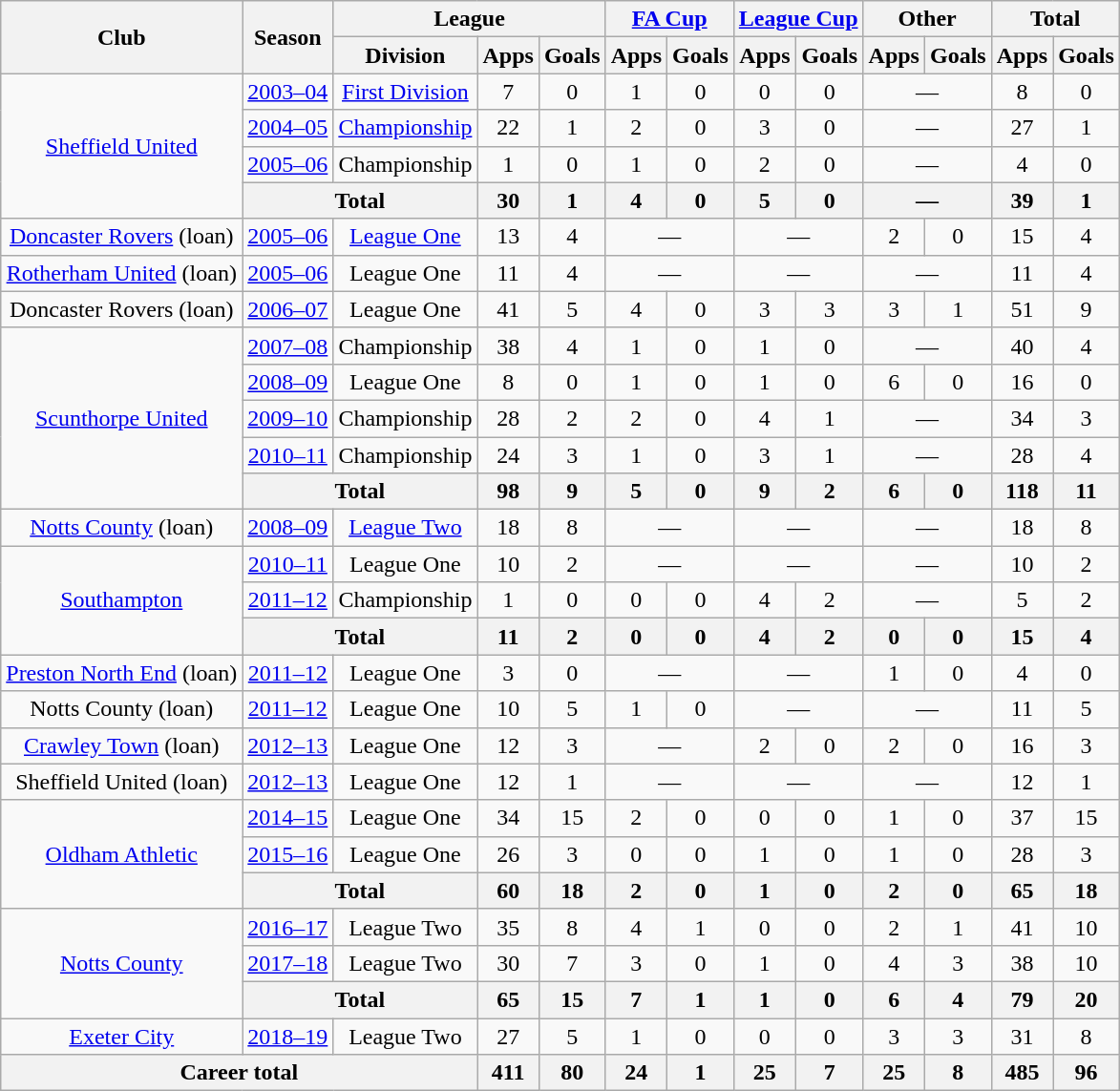<table class="wikitable" style="text-align:center">
<tr>
<th rowspan=2>Club</th>
<th rowspan=2>Season</th>
<th colspan=3>League</th>
<th colspan=2><a href='#'>FA Cup</a></th>
<th colspan=2><a href='#'>League Cup</a></th>
<th colspan=2>Other</th>
<th colspan=2>Total</th>
</tr>
<tr>
<th>Division</th>
<th>Apps</th>
<th>Goals</th>
<th>Apps</th>
<th>Goals</th>
<th>Apps</th>
<th>Goals</th>
<th>Apps</th>
<th>Goals</th>
<th>Apps</th>
<th>Goals</th>
</tr>
<tr>
<td rowspan=4><a href='#'>Sheffield United</a></td>
<td><a href='#'>2003–04</a></td>
<td><a href='#'>First Division</a></td>
<td>7</td>
<td>0</td>
<td>1</td>
<td>0</td>
<td>0</td>
<td>0</td>
<td colspan=2>—</td>
<td>8</td>
<td>0</td>
</tr>
<tr>
<td><a href='#'>2004–05</a></td>
<td><a href='#'>Championship</a></td>
<td>22</td>
<td>1</td>
<td>2</td>
<td>0</td>
<td>3</td>
<td>0</td>
<td colspan=2>—</td>
<td>27</td>
<td>1</td>
</tr>
<tr>
<td><a href='#'>2005–06</a></td>
<td>Championship</td>
<td>1</td>
<td>0</td>
<td>1</td>
<td>0</td>
<td>2</td>
<td>0</td>
<td colspan=2>—</td>
<td>4</td>
<td>0</td>
</tr>
<tr>
<th colspan=2>Total</th>
<th>30</th>
<th>1</th>
<th>4</th>
<th>0</th>
<th>5</th>
<th>0</th>
<th colspan=2>—</th>
<th>39</th>
<th>1</th>
</tr>
<tr>
<td><a href='#'>Doncaster Rovers</a> (loan)</td>
<td><a href='#'>2005–06</a></td>
<td><a href='#'>League One</a></td>
<td>13</td>
<td>4</td>
<td colspan=2>—</td>
<td colspan=2>—</td>
<td>2</td>
<td>0</td>
<td>15</td>
<td>4</td>
</tr>
<tr>
<td><a href='#'>Rotherham United</a> (loan)</td>
<td><a href='#'>2005–06</a></td>
<td>League One</td>
<td>11</td>
<td>4</td>
<td colspan=2>—</td>
<td colspan=2>—</td>
<td colspan=2>—</td>
<td>11</td>
<td>4</td>
</tr>
<tr>
<td>Doncaster Rovers (loan)</td>
<td><a href='#'>2006–07</a></td>
<td>League One</td>
<td>41</td>
<td>5</td>
<td>4</td>
<td>0</td>
<td>3</td>
<td>3</td>
<td>3</td>
<td>1</td>
<td>51</td>
<td>9</td>
</tr>
<tr>
<td rowspan=5><a href='#'>Scunthorpe United</a></td>
<td><a href='#'>2007–08</a></td>
<td>Championship</td>
<td>38</td>
<td>4</td>
<td>1</td>
<td>0</td>
<td>1</td>
<td>0</td>
<td colspan=2>—</td>
<td>40</td>
<td>4</td>
</tr>
<tr>
<td><a href='#'>2008–09</a></td>
<td>League One</td>
<td>8</td>
<td>0</td>
<td>1</td>
<td>0</td>
<td>1</td>
<td>0</td>
<td>6</td>
<td>0</td>
<td>16</td>
<td>0</td>
</tr>
<tr>
<td><a href='#'>2009–10</a></td>
<td>Championship</td>
<td>28</td>
<td>2</td>
<td>2</td>
<td>0</td>
<td>4</td>
<td>1</td>
<td colspan=2>—</td>
<td>34</td>
<td>3</td>
</tr>
<tr>
<td><a href='#'>2010–11</a></td>
<td>Championship</td>
<td>24</td>
<td>3</td>
<td>1</td>
<td>0</td>
<td>3</td>
<td>1</td>
<td colspan=2>—</td>
<td>28</td>
<td>4</td>
</tr>
<tr>
<th colspan=2>Total</th>
<th>98</th>
<th>9</th>
<th>5</th>
<th>0</th>
<th>9</th>
<th>2</th>
<th>6</th>
<th>0</th>
<th>118</th>
<th>11</th>
</tr>
<tr>
<td><a href='#'>Notts County</a> (loan)</td>
<td><a href='#'>2008–09</a></td>
<td><a href='#'>League Two</a></td>
<td>18</td>
<td>8</td>
<td colspan=2>—</td>
<td colspan=2>—</td>
<td colspan=2>—</td>
<td>18</td>
<td>8</td>
</tr>
<tr>
<td rowspan=3><a href='#'>Southampton</a></td>
<td><a href='#'>2010–11</a></td>
<td>League One</td>
<td>10</td>
<td>2</td>
<td colspan=2>—</td>
<td colspan=2>—</td>
<td colspan=2>—</td>
<td>10</td>
<td>2</td>
</tr>
<tr>
<td><a href='#'>2011–12</a></td>
<td>Championship</td>
<td>1</td>
<td>0</td>
<td>0</td>
<td>0</td>
<td>4</td>
<td>2</td>
<td colspan=2>—</td>
<td>5</td>
<td>2</td>
</tr>
<tr>
<th colspan=2>Total</th>
<th>11</th>
<th>2</th>
<th>0</th>
<th>0</th>
<th>4</th>
<th>2</th>
<th>0</th>
<th>0</th>
<th>15</th>
<th>4</th>
</tr>
<tr>
<td><a href='#'>Preston North End</a> (loan)</td>
<td><a href='#'>2011–12</a></td>
<td>League One</td>
<td>3</td>
<td>0</td>
<td colspan=2>—</td>
<td colspan=2>—</td>
<td>1</td>
<td>0</td>
<td>4</td>
<td>0</td>
</tr>
<tr>
<td>Notts County (loan)</td>
<td><a href='#'>2011–12</a></td>
<td>League One</td>
<td>10</td>
<td>5</td>
<td>1</td>
<td>0</td>
<td colspan=2>—</td>
<td colspan=2>—</td>
<td>11</td>
<td>5</td>
</tr>
<tr>
<td><a href='#'>Crawley Town</a> (loan)</td>
<td><a href='#'>2012–13</a></td>
<td>League One</td>
<td>12</td>
<td>3</td>
<td colspan=2>—</td>
<td>2</td>
<td>0</td>
<td>2</td>
<td>0</td>
<td>16</td>
<td>3</td>
</tr>
<tr>
<td>Sheffield United (loan)</td>
<td><a href='#'>2012–13</a></td>
<td>League One</td>
<td>12</td>
<td>1</td>
<td colspan=2>—</td>
<td colspan=2>—</td>
<td colspan=2>—</td>
<td>12</td>
<td>1</td>
</tr>
<tr>
<td rowspan=3><a href='#'>Oldham Athletic</a></td>
<td><a href='#'>2014–15</a></td>
<td>League One</td>
<td>34</td>
<td>15</td>
<td>2</td>
<td>0</td>
<td>0</td>
<td>0</td>
<td>1</td>
<td>0</td>
<td>37</td>
<td>15</td>
</tr>
<tr>
<td><a href='#'>2015–16</a></td>
<td>League One</td>
<td>26</td>
<td>3</td>
<td>0</td>
<td>0</td>
<td>1</td>
<td>0</td>
<td>1</td>
<td>0</td>
<td>28</td>
<td>3</td>
</tr>
<tr>
<th colspan=2>Total</th>
<th>60</th>
<th>18</th>
<th>2</th>
<th>0</th>
<th>1</th>
<th>0</th>
<th>2</th>
<th>0</th>
<th>65</th>
<th>18</th>
</tr>
<tr>
<td rowspan=3><a href='#'>Notts County</a></td>
<td><a href='#'>2016–17</a></td>
<td>League Two</td>
<td>35</td>
<td>8</td>
<td>4</td>
<td>1</td>
<td>0</td>
<td>0</td>
<td>2</td>
<td>1</td>
<td>41</td>
<td>10</td>
</tr>
<tr>
<td><a href='#'>2017–18</a></td>
<td>League Two</td>
<td>30</td>
<td>7</td>
<td>3</td>
<td>0</td>
<td>1</td>
<td>0</td>
<td>4</td>
<td>3</td>
<td>38</td>
<td>10</td>
</tr>
<tr>
<th colspan=2>Total</th>
<th>65</th>
<th>15</th>
<th>7</th>
<th>1</th>
<th>1</th>
<th>0</th>
<th>6</th>
<th>4</th>
<th>79</th>
<th>20</th>
</tr>
<tr>
<td><a href='#'>Exeter City</a></td>
<td><a href='#'>2018–19</a></td>
<td>League Two</td>
<td>27</td>
<td>5</td>
<td>1</td>
<td>0</td>
<td>0</td>
<td>0</td>
<td>3</td>
<td>3</td>
<td>31</td>
<td>8</td>
</tr>
<tr>
<th colspan=3>Career total</th>
<th>411</th>
<th>80</th>
<th>24</th>
<th>1</th>
<th>25</th>
<th>7</th>
<th>25</th>
<th>8</th>
<th>485</th>
<th>96</th>
</tr>
</table>
